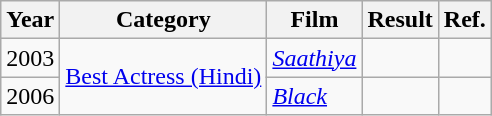<table class="wikitable">
<tr>
<th>Year</th>
<th>Category</th>
<th>Film</th>
<th>Result</th>
<th>Ref.</th>
</tr>
<tr>
<td>2003</td>
<td rowspan="2"><a href='#'>Best Actress (Hindi)</a></td>
<td><em><a href='#'>Saathiya</a></em></td>
<td></td>
<td></td>
</tr>
<tr>
<td>2006</td>
<td><em><a href='#'>Black</a></em></td>
<td></td>
<td></td>
</tr>
</table>
